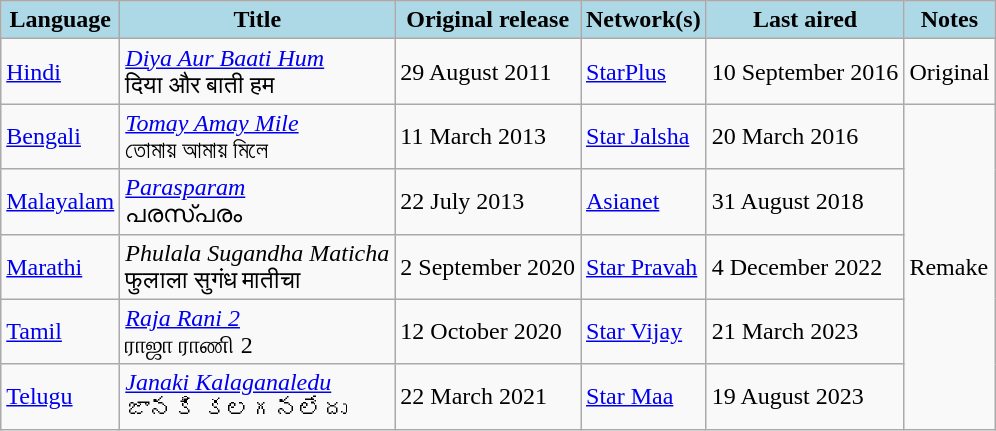<table class="wikitable">
<tr>
<th style="background:LightBlue">Language</th>
<th style="background:LightBlue">Title</th>
<th style="background:LightBlue">Original release</th>
<th style="background:LightBlue">Network(s)</th>
<th style="background:LightBlue">Last aired</th>
<th style="background:LightBlue">Notes</th>
</tr>
<tr>
<td><a href='#'>Hindi</a></td>
<td><em><a href='#'>Diya Aur Baati Hum</a></em> <br> दिया और बाती हम</td>
<td>29 August 2011</td>
<td><a href='#'>StarPlus</a></td>
<td>10 September 2016</td>
<td>Original</td>
</tr>
<tr>
<td><a href='#'>Bengali</a></td>
<td><em><a href='#'>Tomay Amay Mile</a></em> <br> তোমায় আমায় মিলে</td>
<td>11 March 2013</td>
<td><a href='#'>Star Jalsha</a></td>
<td>20 March 2016</td>
<td rowspan="5">Remake</td>
</tr>
<tr>
<td><a href='#'>Malayalam</a></td>
<td><em><a href='#'>Parasparam</a></em> <br> പരസ്പരം</td>
<td>22 July 2013</td>
<td><a href='#'>Asianet</a></td>
<td>31 August 2018</td>
</tr>
<tr>
<td><a href='#'>Marathi</a></td>
<td><em>Phulala Sugandha Maticha</em> <br> फुलाला सुगंध मातीचा</td>
<td>2 September 2020</td>
<td><a href='#'>Star Pravah</a></td>
<td>4 December 2022</td>
</tr>
<tr>
<td><a href='#'>Tamil</a></td>
<td><em><a href='#'>Raja Rani 2</a></em> <br> ராஜா ராணி 2</td>
<td>12 October 2020</td>
<td><a href='#'>Star Vijay</a></td>
<td>21 March 2023</td>
</tr>
<tr>
<td><a href='#'>Telugu</a></td>
<td><em><a href='#'>Janaki Kalaganaledu</a></em> <br> జానకి కలగనలేదు</td>
<td>22 March 2021</td>
<td><a href='#'>Star Maa</a></td>
<td>19 August 2023</td>
</tr>
</table>
